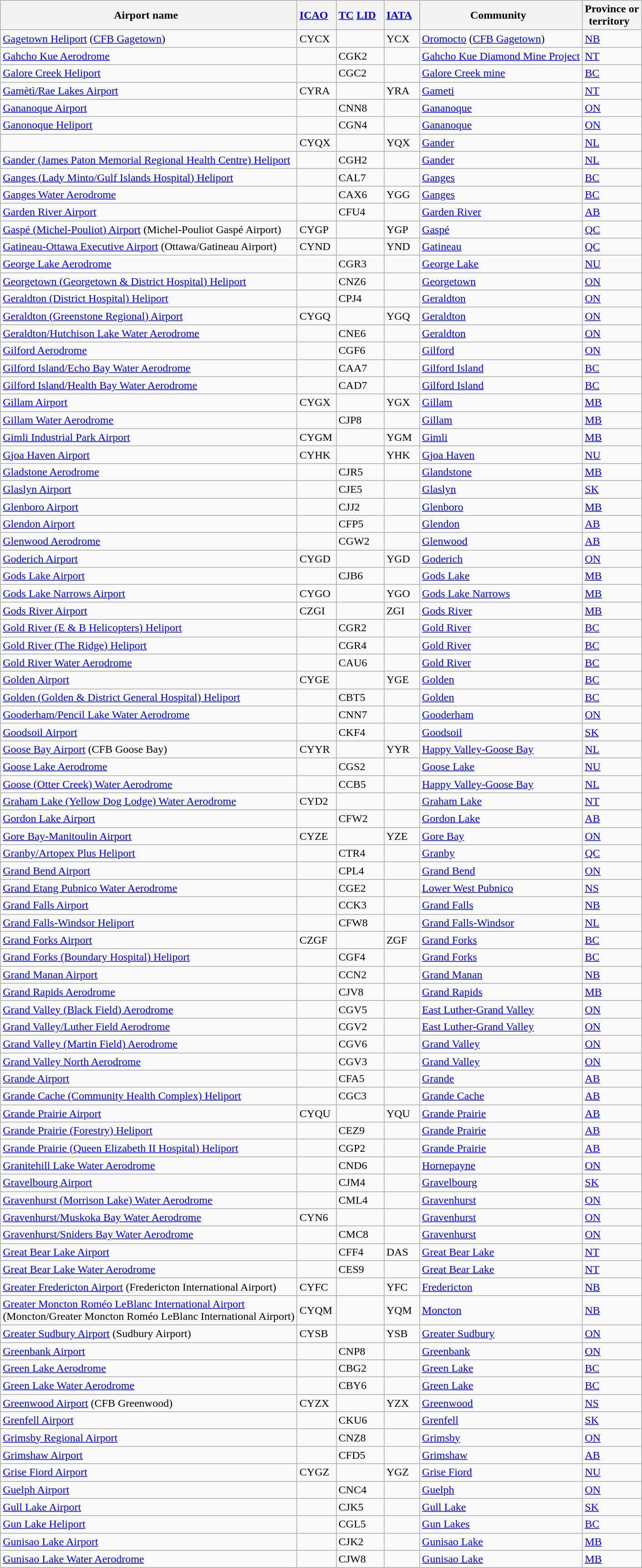<table class="wikitable sortable" style="width:auto;">
<tr>
<th width="*">Airport name  </th>
<th width="*"><a href='#'>ICAO</a>  </th>
<th width="*"><a href='#'>TC</a> <a href='#'>LID</a>  </th>
<th width="*"><a href='#'>IATA</a>  </th>
<th width="*">Community  </th>
<th width="*">Province or<br>territory  </th>
</tr>
<tr>
<td><a href='#'>Gagetown Heliport</a> (<a href='#'>CFB Gagetown</a>)</td>
<td>CYCX</td>
<td></td>
<td>YCX</td>
<td><a href='#'>Oromocto</a> (<a href='#'>CFB Gagetown</a>)</td>
<td><a href='#'>NB</a></td>
</tr>
<tr>
<td><a href='#'>Gahcho Kue Aerodrome</a></td>
<td></td>
<td>CGK2</td>
<td></td>
<td><a href='#'>Gahcho Kue Diamond Mine Project</a></td>
<td><a href='#'>NT</a></td>
</tr>
<tr>
<td><a href='#'>Galore Creek Heliport</a></td>
<td></td>
<td>CGC2</td>
<td></td>
<td><a href='#'>Galore Creek mine</a></td>
<td><a href='#'>BC</a></td>
</tr>
<tr>
<td><a href='#'>Gamètì/Rae Lakes Airport</a></td>
<td>CYRA</td>
<td></td>
<td>YRA</td>
<td><a href='#'>Gameti</a></td>
<td><a href='#'>NT</a></td>
</tr>
<tr>
<td><a href='#'>Gananoque Airport</a></td>
<td></td>
<td>CNN8</td>
<td></td>
<td><a href='#'>Gananoque</a></td>
<td><a href='#'>ON</a></td>
</tr>
<tr>
<td><a href='#'>Ganonoque Heliport</a></td>
<td></td>
<td>CGN4</td>
<td></td>
<td><a href='#'>Gananoque</a></td>
<td><a href='#'>ON</a></td>
</tr>
<tr>
<td></td>
<td>CYQX</td>
<td></td>
<td>YQX</td>
<td><a href='#'>Gander</a></td>
<td><a href='#'>NL</a></td>
</tr>
<tr>
<td><a href='#'>Gander (James Paton Memorial Regional Health Centre) Heliport</a></td>
<td></td>
<td>CGH2</td>
<td></td>
<td><a href='#'>Gander</a></td>
<td><a href='#'>NL</a></td>
</tr>
<tr>
<td><a href='#'>Ganges (Lady Minto/Gulf Islands Hospital) Heliport</a></td>
<td></td>
<td>CAL7</td>
<td></td>
<td><a href='#'>Ganges</a></td>
<td><a href='#'>BC</a></td>
</tr>
<tr>
<td><a href='#'>Ganges Water Aerodrome</a></td>
<td></td>
<td>CAX6</td>
<td>YGG</td>
<td><a href='#'>Ganges</a></td>
<td><a href='#'>BC</a></td>
</tr>
<tr>
<td><a href='#'>Garden River Airport</a></td>
<td></td>
<td>CFU4</td>
<td></td>
<td><a href='#'>Garden River</a></td>
<td><a href='#'>AB</a></td>
</tr>
<tr>
<td><a href='#'>Gaspé (Michel-Pouliot) Airport</a> (Michel-Pouliot Gaspé Airport)</td>
<td>CYGP</td>
<td></td>
<td>YGP</td>
<td><a href='#'>Gaspé</a></td>
<td><a href='#'>QC</a></td>
</tr>
<tr>
<td><a href='#'>Gatineau-Ottawa Executive Airport</a> (Ottawa/Gatineau Airport)</td>
<td>CYND</td>
<td></td>
<td>YND</td>
<td><a href='#'>Gatineau</a></td>
<td><a href='#'>QC</a></td>
</tr>
<tr>
<td><a href='#'>George Lake Aerodrome</a></td>
<td></td>
<td>CGR3</td>
<td></td>
<td><a href='#'>George Lake</a></td>
<td><a href='#'>NU</a></td>
</tr>
<tr>
<td><a href='#'>Georgetown (Georgetown & District Hospital) Heliport</a></td>
<td></td>
<td>CNZ6</td>
<td></td>
<td><a href='#'>Georgetown</a></td>
<td><a href='#'>ON</a></td>
</tr>
<tr>
<td><a href='#'>Geraldton (District Hospital) Heliport</a></td>
<td></td>
<td>CPJ4</td>
<td></td>
<td><a href='#'>Geraldton</a></td>
<td><a href='#'>ON</a></td>
</tr>
<tr>
<td><a href='#'>Geraldton (Greenstone Regional) Airport</a></td>
<td>CYGQ</td>
<td></td>
<td>YGQ</td>
<td><a href='#'>Geraldton</a></td>
<td><a href='#'>ON</a></td>
</tr>
<tr>
<td><a href='#'>Geraldton/Hutchison Lake Water Aerodrome</a></td>
<td></td>
<td>CNE6</td>
<td></td>
<td><a href='#'>Geraldton</a></td>
<td><a href='#'>ON</a></td>
</tr>
<tr>
<td><a href='#'>Gilford Aerodrome</a></td>
<td></td>
<td>CGF6</td>
<td></td>
<td><a href='#'>Gilford</a></td>
<td><a href='#'>ON</a></td>
</tr>
<tr>
<td><a href='#'>Gilford Island/Echo Bay Water Aerodrome</a></td>
<td></td>
<td>CAA7</td>
<td></td>
<td><a href='#'>Gilford Island</a></td>
<td><a href='#'>BC</a></td>
</tr>
<tr>
<td><a href='#'>Gilford Island/Health Bay Water Aerodrome</a></td>
<td></td>
<td>CAD7</td>
<td></td>
<td><a href='#'>Gilford Island</a></td>
<td><a href='#'>BC</a></td>
</tr>
<tr>
<td><a href='#'>Gillam Airport</a></td>
<td>CYGX</td>
<td></td>
<td>YGX</td>
<td><a href='#'>Gillam</a></td>
<td><a href='#'>MB</a></td>
</tr>
<tr>
<td><a href='#'>Gillam Water Aerodrome</a></td>
<td></td>
<td>CJP8</td>
<td></td>
<td><a href='#'>Gillam</a></td>
<td><a href='#'>MB</a></td>
</tr>
<tr>
<td><a href='#'>Gimli Industrial Park Airport</a></td>
<td>CYGM</td>
<td></td>
<td>YGM</td>
<td><a href='#'>Gimli</a></td>
<td><a href='#'>MB</a></td>
</tr>
<tr>
<td><a href='#'>Gjoa Haven Airport</a></td>
<td>CYHK</td>
<td></td>
<td>YHK</td>
<td><a href='#'>Gjoa Haven</a></td>
<td><a href='#'>NU</a></td>
</tr>
<tr>
<td><a href='#'>Gladstone Aerodrome</a></td>
<td></td>
<td>CJR5</td>
<td></td>
<td><a href='#'>Glandstone</a></td>
<td><a href='#'>MB</a></td>
</tr>
<tr>
<td><a href='#'>Glaslyn Airport</a></td>
<td></td>
<td>CJE5</td>
<td></td>
<td><a href='#'>Glaslyn</a></td>
<td><a href='#'>SK</a></td>
</tr>
<tr>
<td><a href='#'>Glenboro Airport</a></td>
<td></td>
<td>CJJ2</td>
<td></td>
<td><a href='#'>Glenboro</a></td>
<td><a href='#'>MB</a></td>
</tr>
<tr>
<td><a href='#'>Glendon Airport</a></td>
<td></td>
<td>CFP5</td>
<td></td>
<td><a href='#'>Glendon</a></td>
<td><a href='#'>AB</a></td>
</tr>
<tr>
<td><a href='#'>Glenwood Aerodrome</a></td>
<td></td>
<td>CGW2</td>
<td></td>
<td><a href='#'>Glenwood</a></td>
<td><a href='#'>AB</a></td>
</tr>
<tr>
<td><a href='#'>Goderich Airport</a></td>
<td>CYGD</td>
<td></td>
<td>YGD</td>
<td><a href='#'>Goderich</a></td>
<td><a href='#'>ON</a></td>
</tr>
<tr>
<td><a href='#'>Gods Lake Airport</a></td>
<td></td>
<td>CJB6</td>
<td></td>
<td><a href='#'>Gods Lake</a></td>
<td><a href='#'>MB</a></td>
</tr>
<tr>
<td><a href='#'>Gods Lake Narrows Airport</a></td>
<td>CYGO</td>
<td></td>
<td>YGO</td>
<td><a href='#'>Gods Lake Narrows</a></td>
<td><a href='#'>MB</a></td>
</tr>
<tr>
<td><a href='#'>Gods River Airport</a></td>
<td>CZGI</td>
<td></td>
<td>ZGI</td>
<td><a href='#'>Gods River</a></td>
<td><a href='#'>MB</a></td>
</tr>
<tr>
<td><a href='#'>Gold River (E & B Helicopters) Heliport</a></td>
<td></td>
<td>CGR2</td>
<td></td>
<td><a href='#'>Gold River</a></td>
<td><a href='#'>BC</a></td>
</tr>
<tr>
<td><a href='#'>Gold River (The Ridge) Heliport</a></td>
<td></td>
<td>CGR4</td>
<td></td>
<td><a href='#'>Gold River</a></td>
<td><a href='#'>BC</a></td>
</tr>
<tr>
<td><a href='#'>Gold River Water Aerodrome</a></td>
<td></td>
<td>CAU6</td>
<td></td>
<td><a href='#'>Gold River</a></td>
<td><a href='#'>BC</a></td>
</tr>
<tr>
<td><a href='#'>Golden Airport</a></td>
<td>CYGE</td>
<td></td>
<td>YGE</td>
<td><a href='#'>Golden</a></td>
<td><a href='#'>BC</a></td>
</tr>
<tr>
<td><a href='#'>Golden (Golden & District General Hospital) Heliport</a></td>
<td></td>
<td>CBT5</td>
<td></td>
<td><a href='#'>Golden</a></td>
<td><a href='#'>BC</a></td>
</tr>
<tr>
<td><a href='#'>Gooderham/Pencil Lake Water Aerodrome</a></td>
<td></td>
<td>CNN7</td>
<td></td>
<td><a href='#'>Gooderham</a></td>
<td><a href='#'>ON</a></td>
</tr>
<tr>
<td><a href='#'>Goodsoil Airport</a></td>
<td></td>
<td>CKF4</td>
<td></td>
<td><a href='#'>Goodsoil</a></td>
<td><a href='#'>SK</a></td>
</tr>
<tr>
<td><a href='#'>Goose Bay Airport</a> (CFB Goose Bay)</td>
<td>CYYR</td>
<td></td>
<td>YYR</td>
<td><a href='#'>Happy Valley-Goose Bay</a></td>
<td><a href='#'>NL</a></td>
</tr>
<tr>
<td><a href='#'>Goose Lake Aerodrome</a></td>
<td></td>
<td>CGS2</td>
<td></td>
<td><a href='#'>Goose Lake</a></td>
<td><a href='#'>NU</a></td>
</tr>
<tr>
<td><a href='#'>Goose (Otter Creek) Water Aerodrome</a></td>
<td></td>
<td>CCB5</td>
<td></td>
<td><a href='#'>Happy Valley-Goose Bay</a></td>
<td><a href='#'>NL</a></td>
</tr>
<tr>
<td><a href='#'>Graham Lake (Yellow Dog Lodge) Water Aerodrome</a></td>
<td>CYD2</td>
<td></td>
<td></td>
<td><a href='#'>Graham Lake</a></td>
<td><a href='#'>NT</a></td>
</tr>
<tr>
<td><a href='#'>Gordon Lake Airport</a></td>
<td></td>
<td>CFW2</td>
<td></td>
<td><a href='#'>Gordon Lake</a></td>
<td><a href='#'>AB</a></td>
</tr>
<tr>
<td><a href='#'>Gore Bay-Manitoulin Airport</a></td>
<td>CYZE</td>
<td></td>
<td>YZE</td>
<td><a href='#'>Gore Bay</a></td>
<td><a href='#'>ON</a></td>
</tr>
<tr>
<td><a href='#'>Granby/Artopex Plus Heliport</a></td>
<td></td>
<td>CTR4</td>
<td></td>
<td><a href='#'>Granby</a></td>
<td><a href='#'>QC</a></td>
</tr>
<tr>
<td><a href='#'>Grand Bend Airport</a></td>
<td></td>
<td>CPL4</td>
<td></td>
<td><a href='#'>Grand Bend</a></td>
<td><a href='#'>ON</a></td>
</tr>
<tr>
<td><a href='#'>Grand Etang Pubnico Water Aerodrome</a></td>
<td></td>
<td>CGE2</td>
<td></td>
<td><a href='#'>Lower West Pubnico</a></td>
<td><a href='#'>NS</a></td>
</tr>
<tr>
<td><a href='#'>Grand Falls Airport</a></td>
<td></td>
<td>CCK3</td>
<td></td>
<td><a href='#'>Grand Falls</a></td>
<td><a href='#'>NB</a></td>
</tr>
<tr>
<td><a href='#'>Grand Falls-Windsor Heliport</a></td>
<td></td>
<td>CFW8</td>
<td></td>
<td><a href='#'>Grand Falls-Windsor</a></td>
<td><a href='#'>NL</a></td>
</tr>
<tr>
<td><a href='#'>Grand Forks Airport</a></td>
<td>CZGF</td>
<td></td>
<td>ZGF</td>
<td><a href='#'>Grand Forks</a></td>
<td><a href='#'>BC</a></td>
</tr>
<tr>
<td><a href='#'>Grand Forks (Boundary Hospital) Heliport</a></td>
<td></td>
<td>CGF4</td>
<td></td>
<td><a href='#'>Grand Forks</a></td>
<td><a href='#'>BC</a></td>
</tr>
<tr>
<td><a href='#'>Grand Manan Airport</a></td>
<td></td>
<td>CCN2</td>
<td></td>
<td><a href='#'>Grand Manan</a></td>
<td><a href='#'>NB</a></td>
</tr>
<tr>
<td><a href='#'>Grand Rapids Aerodrome</a></td>
<td></td>
<td>CJV8</td>
<td></td>
<td><a href='#'>Grand Rapids</a></td>
<td><a href='#'>MB</a></td>
</tr>
<tr>
<td><a href='#'>Grand Valley (Black Field) Aerodrome</a></td>
<td></td>
<td>CGV5</td>
<td></td>
<td><a href='#'>East Luther-Grand Valley</a></td>
<td><a href='#'>ON</a></td>
</tr>
<tr>
<td><a href='#'>Grand Valley/Luther Field Aerodrome</a></td>
<td></td>
<td>CGV2</td>
<td></td>
<td><a href='#'>East Luther-Grand Valley</a></td>
<td><a href='#'>ON</a></td>
</tr>
<tr>
<td><a href='#'>Grand Valley (Martin Field) Aerodrome</a></td>
<td></td>
<td>CGV6</td>
<td></td>
<td><a href='#'>Grand Valley</a></td>
<td><a href='#'>ON</a></td>
</tr>
<tr>
<td><a href='#'>Grand Valley North Aerodrome</a></td>
<td></td>
<td>CGV3</td>
<td></td>
<td><a href='#'>Grand Valley</a></td>
<td><a href='#'>ON</a></td>
</tr>
<tr>
<td><a href='#'>Grande Airport</a></td>
<td></td>
<td>CFA5</td>
<td></td>
<td><a href='#'>Grande</a></td>
<td><a href='#'>AB</a></td>
</tr>
<tr>
<td><a href='#'>Grande Cache (Community Health Complex) Heliport</a></td>
<td></td>
<td>CGC3</td>
<td></td>
<td><a href='#'>Grande Cache</a></td>
<td><a href='#'>AB</a></td>
</tr>
<tr>
<td><a href='#'>Grande Prairie Airport</a></td>
<td>CYQU</td>
<td></td>
<td>YQU</td>
<td><a href='#'>Grande Prairie</a></td>
<td><a href='#'>AB</a></td>
</tr>
<tr>
<td><a href='#'>Grande Prairie (Forestry) Heliport</a></td>
<td></td>
<td>CEZ9</td>
<td></td>
<td><a href='#'>Grande Prairie</a></td>
<td><a href='#'>AB</a></td>
</tr>
<tr>
<td><a href='#'>Grande Prairie (Queen Elizabeth II Hospital) Heliport</a></td>
<td></td>
<td>CGP2</td>
<td></td>
<td><a href='#'>Grande Prairie</a></td>
<td><a href='#'>AB</a></td>
</tr>
<tr>
<td><a href='#'>Granitehill Lake Water Aerodrome</a></td>
<td></td>
<td>CND6</td>
<td></td>
<td><a href='#'>Hornepayne</a></td>
<td><a href='#'>ON</a></td>
</tr>
<tr>
<td><a href='#'>Gravelbourg Airport</a></td>
<td></td>
<td>CJM4</td>
<td></td>
<td><a href='#'>Gravelbourg</a></td>
<td><a href='#'>SK</a></td>
</tr>
<tr>
<td><a href='#'>Gravenhurst (Morrison Lake) Water Aerodrome</a></td>
<td></td>
<td>CML4</td>
<td></td>
<td><a href='#'>Gravenhurst</a></td>
<td><a href='#'>ON</a></td>
</tr>
<tr>
<td><a href='#'>Gravenhurst/Muskoka Bay Water Aerodrome</a></td>
<td>CYN6</td>
<td></td>
<td></td>
<td><a href='#'>Gravenhurst</a></td>
<td><a href='#'>ON</a></td>
</tr>
<tr>
<td><a href='#'>Gravenhurst/Sniders Bay Water Aerodrome</a></td>
<td></td>
<td>CMC8</td>
<td></td>
<td><a href='#'>Gravenhurst</a></td>
<td><a href='#'>ON</a></td>
</tr>
<tr>
<td><a href='#'>Great Bear Lake Airport</a></td>
<td></td>
<td>CFF4</td>
<td>DAS</td>
<td><a href='#'>Great Bear Lake</a></td>
<td><a href='#'>NT</a></td>
</tr>
<tr>
<td><a href='#'>Great Bear Lake Water Aerodrome</a></td>
<td></td>
<td>CES9</td>
<td></td>
<td><a href='#'>Great Bear Lake</a></td>
<td><a href='#'>NT</a></td>
</tr>
<tr>
<td><a href='#'>Greater Fredericton Airport</a> (Fredericton International Airport)</td>
<td>CYFC</td>
<td></td>
<td>YFC</td>
<td><a href='#'>Fredericton</a></td>
<td><a href='#'>NB</a></td>
</tr>
<tr>
<td><a href='#'>Greater Moncton Roméo LeBlanc International Airport</a><br>(Moncton/Greater Moncton Roméo LeBlanc International Airport)</td>
<td>CYQM</td>
<td></td>
<td>YQM</td>
<td><a href='#'>Moncton</a></td>
<td><a href='#'>NB</a></td>
</tr>
<tr>
<td><a href='#'>Greater Sudbury Airport</a> (Sudbury Airport)</td>
<td>CYSB</td>
<td></td>
<td>YSB</td>
<td><a href='#'>Greater Sudbury</a></td>
<td><a href='#'>ON</a></td>
</tr>
<tr>
<td><a href='#'>Greenbank Airport</a></td>
<td></td>
<td>CNP8</td>
<td></td>
<td><a href='#'>Greenbank</a></td>
<td><a href='#'>ON</a></td>
</tr>
<tr>
<td><a href='#'>Green Lake Aerodrome</a></td>
<td></td>
<td>CBG2</td>
<td></td>
<td><a href='#'>Green Lake</a></td>
<td><a href='#'>BC</a></td>
</tr>
<tr>
<td><a href='#'>Green Lake Water Aerodrome</a></td>
<td></td>
<td>CBY6</td>
<td></td>
<td><a href='#'>Green Lake</a></td>
<td><a href='#'>BC</a></td>
</tr>
<tr>
<td><a href='#'>Greenwood Airport</a> (CFB Greenwood)</td>
<td>CYZX</td>
<td></td>
<td>YZX</td>
<td><a href='#'>Greenwood</a></td>
<td><a href='#'>NS</a></td>
</tr>
<tr>
<td><a href='#'>Grenfell Airport</a></td>
<td></td>
<td>CKU6</td>
<td></td>
<td><a href='#'>Grenfell</a></td>
<td><a href='#'>SK</a></td>
</tr>
<tr>
<td><a href='#'>Grimsby Regional Airport</a></td>
<td></td>
<td>CNZ8</td>
<td></td>
<td><a href='#'>Grimsby</a></td>
<td><a href='#'>ON</a></td>
</tr>
<tr>
<td><a href='#'>Grimshaw Airport</a></td>
<td></td>
<td>CFD5</td>
<td></td>
<td><a href='#'>Grimshaw</a></td>
<td><a href='#'>AB</a></td>
</tr>
<tr>
<td><a href='#'>Grise Fiord Airport</a></td>
<td>CYGZ</td>
<td></td>
<td>YGZ</td>
<td><a href='#'>Grise Fiord</a></td>
<td><a href='#'>NU</a></td>
</tr>
<tr>
<td><a href='#'>Guelph Airport</a></td>
<td></td>
<td>CNC4</td>
<td></td>
<td><a href='#'>Guelph</a></td>
<td><a href='#'>ON</a></td>
</tr>
<tr>
<td><a href='#'>Gull Lake Airport</a></td>
<td></td>
<td>CJK5</td>
<td></td>
<td><a href='#'>Gull Lake</a></td>
<td><a href='#'>SK</a></td>
</tr>
<tr>
<td><a href='#'>Gun Lake Heliport</a></td>
<td></td>
<td>CGL5</td>
<td></td>
<td><a href='#'>Gun Lakes</a></td>
<td><a href='#'>BC</a></td>
</tr>
<tr>
<td><a href='#'>Gunisao Lake Airport</a></td>
<td></td>
<td>CJK2</td>
<td></td>
<td><a href='#'>Gunisao Lake</a></td>
<td><a href='#'>MB</a></td>
</tr>
<tr>
<td><a href='#'>Gunisao Lake Water Aerodrome</a></td>
<td></td>
<td>CJW8</td>
<td></td>
<td><a href='#'>Gunisao Lake</a></td>
<td><a href='#'>MB</a></td>
</tr>
</table>
